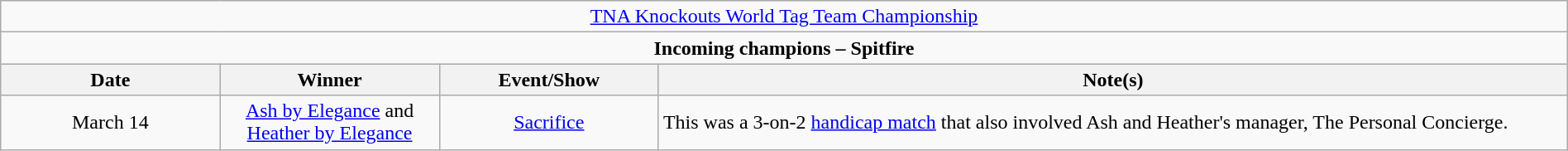<table class="wikitable" style="text-align:center; width:100%;">
<tr>
<td colspan="4" style="text-align: center;"><a href='#'>TNA Knockouts World Tag Team Championship</a></td>
</tr>
<tr>
<td colspan="4" style="text-align: center;"><strong>Incoming champions – Spitfire </strong></td>
</tr>
<tr>
<th width="14%">Date</th>
<th width="14%">Winner</th>
<th width="14%">Event/Show</th>
<th width="58%">Note(s)</th>
</tr>
<tr>
<td>March 14</td>
<td><a href='#'>Ash by Elegance</a> and <a href='#'>Heather by Elegance</a></td>
<td><a href='#'>Sacrifice</a></td>
<td align=left>This was a 3-on-2 <a href='#'>handicap match</a> that also involved Ash and Heather's manager, The Personal Concierge.</td>
</tr>
</table>
